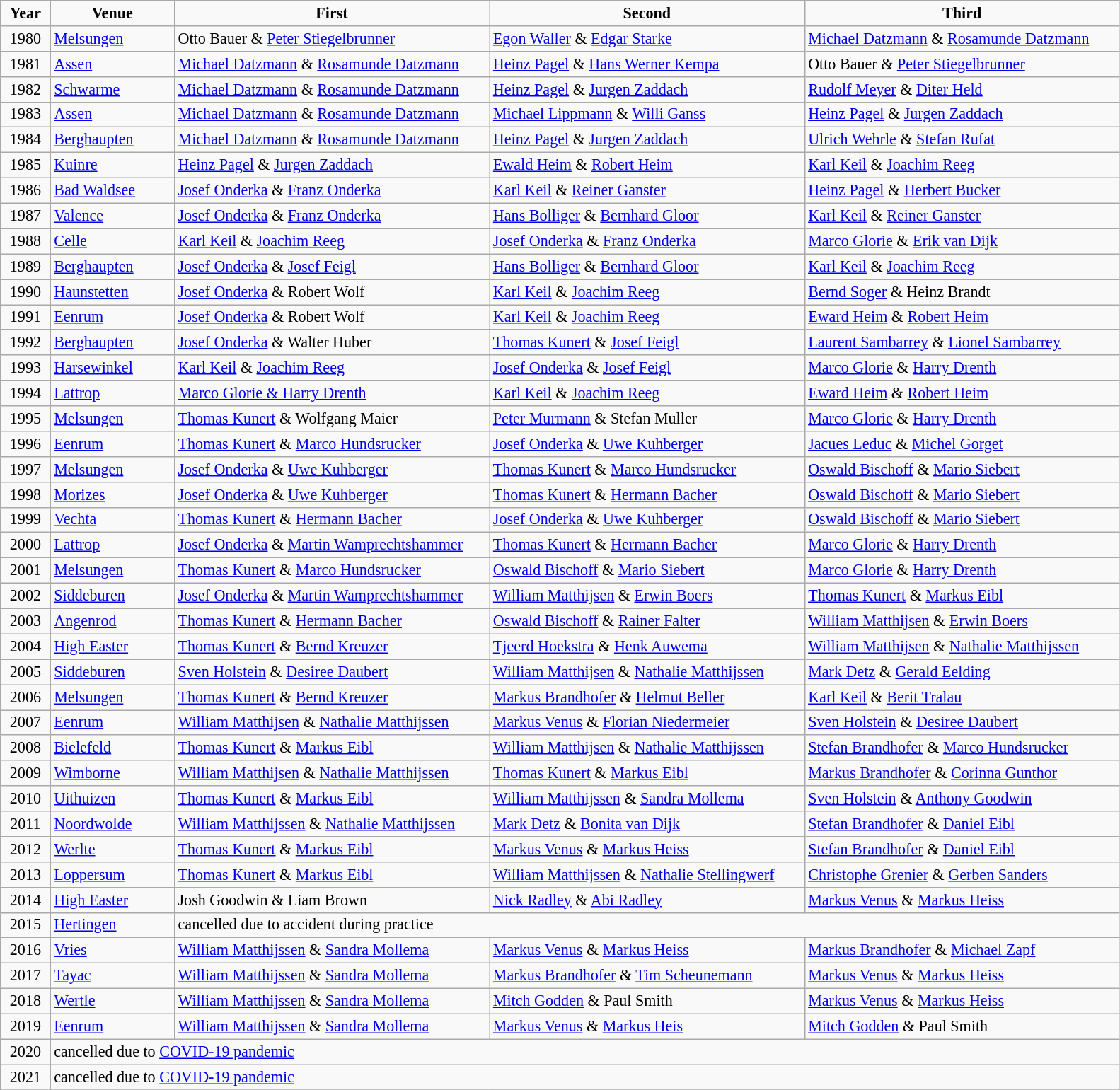<table class="wikitable" style="font-size: 92%">
<tr align=center>
<td width=40px  ><strong>Year</strong></td>
<td width=110x ><strong>Venue</strong></td>
<td width=290px ><strong>First</strong></td>
<td width=290px ><strong>Second</strong></td>
<td width=290px ><strong>Third</strong></td>
</tr>
<tr>
<td align=center>1980</td>
<td> <a href='#'>Melsungen</a></td>
<td> Otto Bauer & <a href='#'>Peter Stiegelbrunner</a></td>
<td> <a href='#'>Egon Waller</a> & <a href='#'>Edgar Starke</a></td>
<td> <a href='#'>Michael Datzmann</a> & <a href='#'>Rosamunde Datzmann</a></td>
</tr>
<tr>
<td align=center>1981</td>
<td> <a href='#'>Assen</a></td>
<td> <a href='#'>Michael Datzmann</a> & <a href='#'>Rosamunde Datzmann</a></td>
<td> <a href='#'>Heinz Pagel</a> & <a href='#'>Hans Werner Kempa</a></td>
<td> Otto Bauer & <a href='#'>Peter Stiegelbrunner</a></td>
</tr>
<tr>
<td align=center>1982</td>
<td> <a href='#'>Schwarme</a></td>
<td> <a href='#'>Michael Datzmann</a> & <a href='#'>Rosamunde Datzmann</a></td>
<td> <a href='#'>Heinz Pagel</a> & <a href='#'>Jurgen Zaddach</a></td>
<td> <a href='#'>Rudolf Meyer</a> & <a href='#'>Diter Held</a></td>
</tr>
<tr>
<td align=center>1983</td>
<td> <a href='#'>Assen</a></td>
<td> <a href='#'>Michael Datzmann</a> & <a href='#'>Rosamunde Datzmann</a></td>
<td> <a href='#'>Michael Lippmann</a> & <a href='#'>Willi Ganss</a></td>
<td> <a href='#'>Heinz Pagel</a> & <a href='#'>Jurgen Zaddach</a></td>
</tr>
<tr>
<td align=center>1984</td>
<td> <a href='#'>Berghaupten</a></td>
<td> <a href='#'>Michael Datzmann</a> & <a href='#'>Rosamunde Datzmann</a></td>
<td> <a href='#'>Heinz Pagel</a> & <a href='#'>Jurgen Zaddach</a></td>
<td> <a href='#'>Ulrich Wehrle</a> & <a href='#'>Stefan Rufat</a></td>
</tr>
<tr>
<td align=center>1985</td>
<td> <a href='#'>Kuinre</a></td>
<td> <a href='#'>Heinz Pagel</a> & <a href='#'>Jurgen Zaddach</a></td>
<td> <a href='#'>Ewald Heim</a> & <a href='#'>Robert Heim</a></td>
<td> <a href='#'>Karl Keil</a> & <a href='#'>Joachim Reeg</a></td>
</tr>
<tr>
<td align=center>1986</td>
<td> <a href='#'>Bad Waldsee</a></td>
<td> <a href='#'>Josef Onderka</a> & <a href='#'>Franz Onderka</a></td>
<td> <a href='#'>Karl Keil</a> & <a href='#'>Reiner Ganster</a></td>
<td> <a href='#'>Heinz Pagel</a> & <a href='#'>Herbert Bucker</a></td>
</tr>
<tr>
<td align=center>1987</td>
<td> <a href='#'>Valence</a></td>
<td> <a href='#'>Josef Onderka</a> & <a href='#'>Franz Onderka</a></td>
<td> <a href='#'>Hans Bolliger</a> & <a href='#'>Bernhard Gloor</a></td>
<td> <a href='#'>Karl Keil</a> & <a href='#'>Reiner Ganster</a></td>
</tr>
<tr>
<td align=center>1988</td>
<td> <a href='#'>Celle</a></td>
<td> <a href='#'>Karl Keil</a> & <a href='#'>Joachim Reeg</a></td>
<td> <a href='#'>Josef Onderka</a> & <a href='#'>Franz Onderka</a></td>
<td> <a href='#'>Marco Glorie</a> & <a href='#'>Erik van Dijk</a></td>
</tr>
<tr>
<td align=center>1989</td>
<td> <a href='#'>Berghaupten</a></td>
<td> <a href='#'>Josef Onderka</a> & <a href='#'>Josef Feigl</a></td>
<td> <a href='#'>Hans Bolliger</a> & <a href='#'>Bernhard Gloor</a></td>
<td> <a href='#'>Karl Keil</a> & <a href='#'>Joachim Reeg</a></td>
</tr>
<tr>
<td align=center>1990</td>
<td> <a href='#'>Haunstetten</a></td>
<td> <a href='#'>Josef Onderka</a> & Robert Wolf</td>
<td> <a href='#'>Karl Keil</a> & <a href='#'>Joachim Reeg</a></td>
<td> <a href='#'>Bernd Soger</a> & Heinz Brandt</td>
</tr>
<tr>
<td align=center>1991</td>
<td> <a href='#'>Eenrum</a></td>
<td> <a href='#'>Josef Onderka</a> & Robert Wolf</td>
<td> <a href='#'>Karl Keil</a> & <a href='#'>Joachim Reeg</a></td>
<td> <a href='#'>Eward Heim</a> & <a href='#'>Robert Heim</a></td>
</tr>
<tr>
<td align=center>1992</td>
<td> <a href='#'>Berghaupten</a></td>
<td> <a href='#'>Josef Onderka</a> & Walter Huber</td>
<td> <a href='#'>Thomas Kunert</a> & <a href='#'>Josef Feigl</a></td>
<td> <a href='#'>Laurent Sambarrey</a> & <a href='#'>Lionel Sambarrey</a></td>
</tr>
<tr>
<td align=center>1993</td>
<td> <a href='#'>Harsewinkel</a></td>
<td> <a href='#'>Karl Keil</a> & <a href='#'>Joachim Reeg</a></td>
<td> <a href='#'>Josef Onderka</a> & <a href='#'>Josef Feigl</a></td>
<td> <a href='#'>Marco Glorie</a> & <a href='#'>Harry Drenth</a></td>
</tr>
<tr>
<td align=center>1994</td>
<td> <a href='#'>Lattrop</a></td>
<td> <a href='#'>Marco Glorie & Harry Drenth</a></td>
<td> <a href='#'>Karl Keil</a> & <a href='#'>Joachim Reeg</a></td>
<td> <a href='#'>Eward Heim</a> & <a href='#'>Robert Heim</a></td>
</tr>
<tr>
<td align=center>1995</td>
<td> <a href='#'>Melsungen</a></td>
<td> <a href='#'>Thomas Kunert</a> & Wolfgang Maier</td>
<td> <a href='#'>Peter Murmann</a> & Stefan Muller</td>
<td> <a href='#'>Marco Glorie</a> & <a href='#'>Harry Drenth</a></td>
</tr>
<tr>
<td align=center>1996</td>
<td> <a href='#'>Eenrum</a></td>
<td> <a href='#'>Thomas Kunert</a> & <a href='#'>Marco Hundsrucker</a></td>
<td> <a href='#'>Josef Onderka</a> & <a href='#'>Uwe Kuhberger</a></td>
<td> <a href='#'>Jacues Leduc</a> & <a href='#'>Michel Gorget</a></td>
</tr>
<tr>
<td align=center>1997</td>
<td> <a href='#'>Melsungen</a></td>
<td> <a href='#'>Josef Onderka</a> & <a href='#'>Uwe Kuhberger</a></td>
<td> <a href='#'>Thomas Kunert</a> & <a href='#'>Marco Hundsrucker</a></td>
<td> <a href='#'>Oswald Bischoff</a> & <a href='#'>Mario Siebert</a></td>
</tr>
<tr>
<td align=center>1998</td>
<td> <a href='#'>Morizes</a></td>
<td> <a href='#'>Josef Onderka</a> & <a href='#'>Uwe Kuhberger</a></td>
<td> <a href='#'>Thomas Kunert</a> & <a href='#'>Hermann Bacher</a></td>
<td> <a href='#'>Oswald Bischoff</a> & <a href='#'>Mario Siebert</a></td>
</tr>
<tr>
<td align=center>1999</td>
<td> <a href='#'>Vechta</a></td>
<td> <a href='#'>Thomas Kunert</a> & <a href='#'>Hermann Bacher</a></td>
<td> <a href='#'>Josef Onderka</a> & <a href='#'>Uwe Kuhberger</a></td>
<td> <a href='#'>Oswald Bischoff</a> & <a href='#'>Mario Siebert</a></td>
</tr>
<tr>
<td align=center>2000</td>
<td> <a href='#'>Lattrop</a></td>
<td> <a href='#'>Josef Onderka</a> & <a href='#'>Martin Wamprechtshammer</a></td>
<td> <a href='#'>Thomas Kunert</a> & <a href='#'>Hermann Bacher</a></td>
<td> <a href='#'>Marco Glorie</a> & <a href='#'>Harry Drenth</a></td>
</tr>
<tr>
<td align=center>2001</td>
<td> <a href='#'>Melsungen</a></td>
<td> <a href='#'>Thomas Kunert</a> & <a href='#'>Marco Hundsrucker</a></td>
<td> <a href='#'>Oswald Bischoff</a> & <a href='#'>Mario Siebert</a></td>
<td> <a href='#'>Marco Glorie</a> & <a href='#'>Harry Drenth</a></td>
</tr>
<tr>
<td align=center>2002</td>
<td> <a href='#'>Siddeburen</a></td>
<td> <a href='#'>Josef Onderka</a> & <a href='#'>Martin Wamprechtshammer</a></td>
<td> <a href='#'>William Matthijsen</a> & <a href='#'>Erwin Boers</a></td>
<td> <a href='#'>Thomas Kunert</a> & <a href='#'>Markus Eibl</a></td>
</tr>
<tr>
<td align=center>2003</td>
<td> <a href='#'>Angenrod</a></td>
<td> <a href='#'>Thomas Kunert</a> & <a href='#'>Hermann Bacher</a></td>
<td> <a href='#'>Oswald Bischoff</a> & <a href='#'>Rainer Falter</a></td>
<td> <a href='#'>William Matthijsen</a> & <a href='#'>Erwin Boers</a></td>
</tr>
<tr>
<td align=center>2004</td>
<td> <a href='#'>High Easter</a></td>
<td> <a href='#'>Thomas Kunert</a> & <a href='#'>Bernd Kreuzer</a></td>
<td> <a href='#'>Tjeerd Hoekstra</a> & <a href='#'>Henk Auwema</a></td>
<td> <a href='#'>William Matthijsen</a> & <a href='#'>Nathalie Matthijssen</a></td>
</tr>
<tr>
<td align=center>2005</td>
<td> <a href='#'>Siddeburen</a></td>
<td> <a href='#'>Sven Holstein</a> & <a href='#'>Desiree Daubert</a></td>
<td> <a href='#'>William Matthijsen</a> & <a href='#'>Nathalie Matthijssen</a></td>
<td> <a href='#'>Mark Detz</a> & <a href='#'>Gerald Eelding</a></td>
</tr>
<tr>
<td align=center>2006</td>
<td> <a href='#'>Melsungen</a></td>
<td> <a href='#'>Thomas Kunert</a> & <a href='#'>Bernd Kreuzer</a></td>
<td> <a href='#'>Markus Brandhofer</a> & <a href='#'>Helmut Beller</a></td>
<td> <a href='#'>Karl Keil</a> & <a href='#'>Berit Tralau</a></td>
</tr>
<tr>
<td align=center>2007</td>
<td> <a href='#'>Eenrum</a></td>
<td> <a href='#'>William Matthijsen</a> & <a href='#'>Nathalie Matthijssen</a></td>
<td> <a href='#'>Markus Venus</a> & <a href='#'>Florian Niedermeier</a></td>
<td> <a href='#'>Sven Holstein</a> & <a href='#'>Desiree Daubert</a></td>
</tr>
<tr>
<td align=center>2008</td>
<td> <a href='#'>Bielefeld</a></td>
<td> <a href='#'>Thomas Kunert</a> & <a href='#'>Markus Eibl</a></td>
<td> <a href='#'>William Matthijsen</a> & <a href='#'>Nathalie Matthijssen</a></td>
<td> <a href='#'>Stefan Brandhofer</a> & <a href='#'>Marco Hundsrucker</a></td>
</tr>
<tr>
<td align=center>2009</td>
<td> <a href='#'>Wimborne</a></td>
<td> <a href='#'>William Matthijsen</a> & <a href='#'>Nathalie Matthijssen</a></td>
<td> <a href='#'>Thomas Kunert</a> & <a href='#'>Markus Eibl</a></td>
<td> <a href='#'>Markus Brandhofer</a>  & <a href='#'>Corinna Gunthor</a></td>
</tr>
<tr>
<td align=center>2010</td>
<td> <a href='#'>Uithuizen</a></td>
<td> <a href='#'>Thomas Kunert</a> & <a href='#'>Markus Eibl</a></td>
<td> <a href='#'>William Matthijssen</a> & <a href='#'>Sandra Mollema</a></td>
<td> <a href='#'>Sven Holstein</a> &  <a href='#'>Anthony Goodwin</a></td>
</tr>
<tr>
<td align=center>2011</td>
<td> <a href='#'>Noordwolde</a></td>
<td> <a href='#'>William Matthijssen</a> & <a href='#'>Nathalie Matthijssen</a></td>
<td> <a href='#'>Mark Detz</a> & <a href='#'>Bonita van Dijk</a></td>
<td> <a href='#'>Stefan Brandhofer</a> & <a href='#'>Daniel Eibl</a></td>
</tr>
<tr>
<td align=center>2012</td>
<td> <a href='#'>Werlte</a></td>
<td> <a href='#'>Thomas Kunert</a> & <a href='#'>Markus Eibl</a></td>
<td> <a href='#'>Markus Venus</a> & <a href='#'>Markus Heiss</a></td>
<td> <a href='#'>Stefan Brandhofer</a> & <a href='#'>Daniel Eibl</a></td>
</tr>
<tr>
<td align=center>2013</td>
<td> <a href='#'>Loppersum</a></td>
<td> <a href='#'>Thomas Kunert</a> & <a href='#'>Markus Eibl</a></td>
<td> <a href='#'>William Matthijssen</a> & <a href='#'>Nathalie Stellingwerf</a></td>
<td> <a href='#'>Christophe Grenier</a> &  <a href='#'>Gerben Sanders</a></td>
</tr>
<tr>
<td align=center>2014</td>
<td> <a href='#'>High Easter</a></td>
<td> Josh Goodwin & Liam Brown</td>
<td> <a href='#'>Nick Radley</a> & <a href='#'>Abi Radley</a></td>
<td> <a href='#'>Markus Venus</a> & <a href='#'>Markus Heiss</a></td>
</tr>
<tr>
<td align=center>2015</td>
<td> <a href='#'>Hertingen</a></td>
<td colspan=3>cancelled due to accident during practice</td>
</tr>
<tr>
<td align=center>2016</td>
<td> <a href='#'>Vries</a></td>
<td> <a href='#'>William Matthijssen</a> & <a href='#'>Sandra Mollema</a></td>
<td> <a href='#'>Markus Venus</a> & <a href='#'>Markus Heiss</a></td>
<td> <a href='#'>Markus Brandhofer</a> & <a href='#'>Michael Zapf</a></td>
</tr>
<tr>
<td align=center>2017</td>
<td> <a href='#'>Tayac</a></td>
<td> <a href='#'>William Matthijssen</a> & <a href='#'>Sandra Mollema</a></td>
<td> <a href='#'>Markus Brandhofer</a> & <a href='#'>Tim Scheunemann</a></td>
<td> <a href='#'>Markus Venus</a> & <a href='#'>Markus Heiss</a></td>
</tr>
<tr>
<td align=center>2018</td>
<td> <a href='#'>Wertle</a></td>
<td> <a href='#'>William Matthijssen</a> & <a href='#'>Sandra Mollema</a></td>
<td> <a href='#'>Mitch Godden</a> & Paul Smith</td>
<td> <a href='#'>Markus Venus</a> & <a href='#'>Markus Heiss</a></td>
</tr>
<tr>
<td align=center>2019</td>
<td> <a href='#'>Eenrum</a></td>
<td> <a href='#'>William Matthijssen</a> & <a href='#'>Sandra Mollema</a></td>
<td> <a href='#'>Markus Venus</a> & <a href='#'>Markus Heis</a></td>
<td> <a href='#'>Mitch Godden</a> & Paul Smith</td>
</tr>
<tr>
<td align=center>2020</td>
<td colspan=4>cancelled due to <a href='#'>COVID-19 pandemic</a></td>
</tr>
<tr>
<td align=center>2021</td>
<td colspan=4>cancelled due to <a href='#'>COVID-19 pandemic</a></td>
</tr>
<tr>
</tr>
</table>
